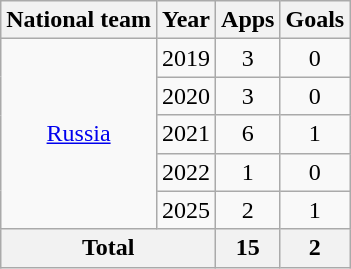<table class=wikitable style=text-align:center>
<tr>
<th>National team</th>
<th>Year</th>
<th>Apps</th>
<th>Goals</th>
</tr>
<tr>
<td rowspan="5"><a href='#'>Russia</a></td>
<td>2019</td>
<td>3</td>
<td>0</td>
</tr>
<tr>
<td>2020</td>
<td>3</td>
<td>0</td>
</tr>
<tr>
<td>2021</td>
<td>6</td>
<td>1</td>
</tr>
<tr>
<td>2022</td>
<td>1</td>
<td>0</td>
</tr>
<tr>
<td>2025</td>
<td>2</td>
<td>1</td>
</tr>
<tr>
<th colspan=2>Total</th>
<th>15</th>
<th>2</th>
</tr>
</table>
